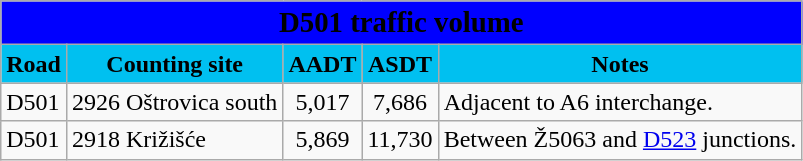<table class="wikitable">
<tr>
<td colspan=5 bgcolor=blue align=center style=margin-top:15><span><big><strong>D501 traffic volume</strong></big></span></td>
</tr>
<tr>
<td align=center bgcolor=00c0f0><strong>Road</strong></td>
<td align=center bgcolor=00c0f0><strong>Counting site</strong></td>
<td align=center bgcolor=00c0f0><strong>AADT</strong></td>
<td align=center bgcolor=00c0f0><strong>ASDT</strong></td>
<td align=center bgcolor=00c0f0><strong>Notes</strong></td>
</tr>
<tr>
<td> D501</td>
<td>2926 Oštrovica south</td>
<td align=center>5,017</td>
<td align=center>7,686</td>
<td>Adjacent to A6 interchange.</td>
</tr>
<tr>
<td> D501</td>
<td>2918 Križišće</td>
<td align=center>5,869</td>
<td align=center>11,730</td>
<td>Between Ž5063 and <a href='#'>D523</a> junctions.</td>
</tr>
</table>
